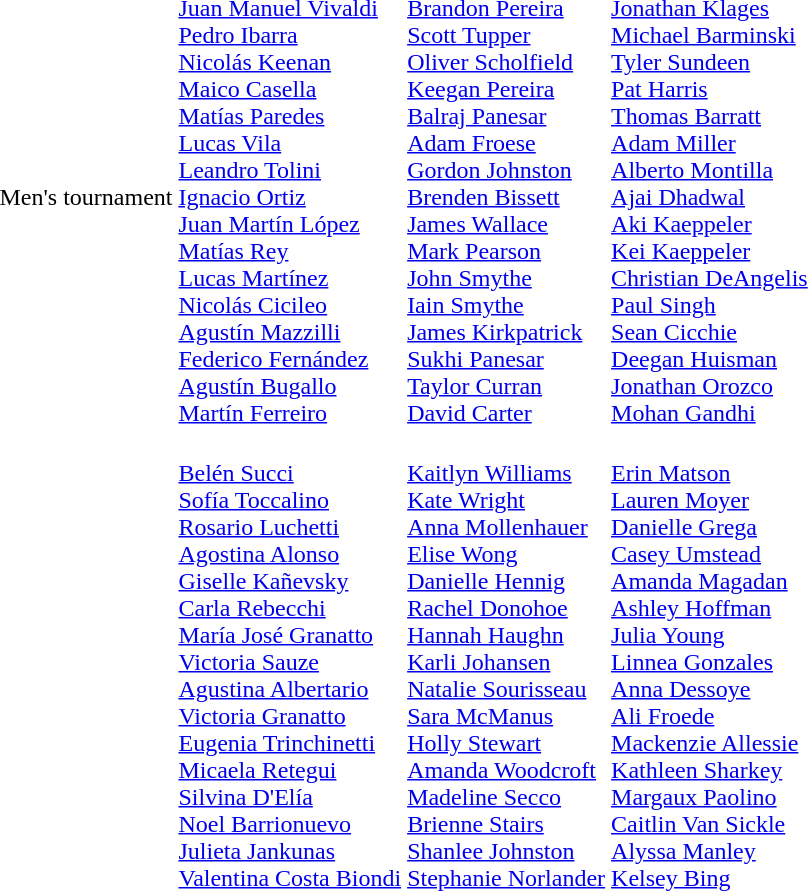<table>
<tr>
<td>Men's tournament<br></td>
<td><br><a href='#'>Juan Manuel Vivaldi</a><br><a href='#'>Pedro Ibarra</a><br><a href='#'>Nicolás Keenan</a><br><a href='#'>Maico Casella</a><br><a href='#'>Matías Paredes</a><br><a href='#'>Lucas Vila</a><br><a href='#'>Leandro Tolini</a><br><a href='#'>Ignacio Ortiz</a><br><a href='#'>Juan Martín López</a><br><a href='#'>Matías Rey</a><br><a href='#'>Lucas Martínez</a><br><a href='#'>Nicolás Cicileo</a><br><a href='#'>Agustín Mazzilli</a><br><a href='#'>Federico Fernández</a><br><a href='#'>Agustín Bugallo</a><br><a href='#'>Martín Ferreiro</a></td>
<td><br><a href='#'>Brandon Pereira</a><br><a href='#'>Scott Tupper</a><br><a href='#'>Oliver Scholfield</a><br><a href='#'>Keegan Pereira</a><br><a href='#'>Balraj Panesar</a><br><a href='#'>Adam Froese</a><br><a href='#'>Gordon Johnston</a><br><a href='#'>Brenden Bissett</a><br><a href='#'>James Wallace</a><br><a href='#'>Mark Pearson</a><br><a href='#'>John Smythe</a><br><a href='#'>Iain Smythe</a><br><a href='#'>James Kirkpatrick</a><br><a href='#'>Sukhi Panesar</a><br><a href='#'>Taylor Curran</a><br><a href='#'>David Carter</a></td>
<td><br><a href='#'>Jonathan Klages</a><br><a href='#'>Michael Barminski</a><br><a href='#'>Tyler Sundeen</a><br><a href='#'>Pat Harris</a><br><a href='#'>Thomas Barratt</a><br><a href='#'>Adam Miller</a><br><a href='#'>Alberto Montilla</a><br><a href='#'>Ajai Dhadwal</a><br><a href='#'>Aki Kaeppeler</a><br><a href='#'>Kei Kaeppeler</a><br><a href='#'>Christian DeAngelis</a><br><a href='#'>Paul Singh</a><br><a href='#'>Sean Cicchie</a><br><a href='#'>Deegan Huisman</a><br><a href='#'>Jonathan Orozco</a><br><a href='#'>Mohan Gandhi</a></td>
</tr>
<tr>
<td><br></td>
<td><br><a href='#'>Belén Succi</a><br><a href='#'>Sofía Toccalino</a><br><a href='#'>Rosario Luchetti</a><br><a href='#'>Agostina Alonso</a><br><a href='#'>Giselle Kañevsky</a><br><a href='#'>Carla Rebecchi</a><br><a href='#'>María José Granatto</a><br><a href='#'>Victoria Sauze</a><br><a href='#'>Agustina Albertario</a><br><a href='#'>Victoria Granatto</a><br><a href='#'>Eugenia Trinchinetti</a><br><a href='#'>Micaela Retegui</a><br><a href='#'>Silvina D'Elía</a><br><a href='#'>Noel Barrionuevo</a><br><a href='#'>Julieta Jankunas</a><br><a href='#'>Valentina Costa Biondi</a></td>
<td><br><a href='#'>Kaitlyn Williams</a><br><a href='#'>Kate Wright</a><br><a href='#'>Anna Mollenhauer</a><br><a href='#'>Elise Wong</a><br><a href='#'>Danielle Hennig</a><br><a href='#'>Rachel Donohoe</a><br><a href='#'>Hannah Haughn</a><br><a href='#'>Karli Johansen</a><br><a href='#'>Natalie Sourisseau</a><br><a href='#'>Sara McManus</a><br><a href='#'>Holly Stewart</a><br><a href='#'>Amanda Woodcroft</a><br><a href='#'>Madeline Secco</a><br><a href='#'>Brienne Stairs</a><br><a href='#'>Shanlee Johnston</a><br><a href='#'>Stephanie Norlander</a></td>
<td><br><a href='#'>Erin Matson</a><br><a href='#'>Lauren Moyer</a><br><a href='#'>Danielle Grega</a><br><a href='#'>Casey Umstead</a><br><a href='#'>Amanda Magadan</a><br><a href='#'>Ashley Hoffman</a><br><a href='#'>Julia Young</a><br><a href='#'>Linnea Gonzales</a><br><a href='#'>Anna Dessoye</a><br><a href='#'>Ali Froede</a><br><a href='#'>Mackenzie Allessie</a><br><a href='#'>Kathleen Sharkey</a><br><a href='#'>Margaux Paolino</a><br><a href='#'>Caitlin Van Sickle</a><br><a href='#'>Alyssa Manley</a><br><a href='#'>Kelsey Bing</a></td>
</tr>
</table>
